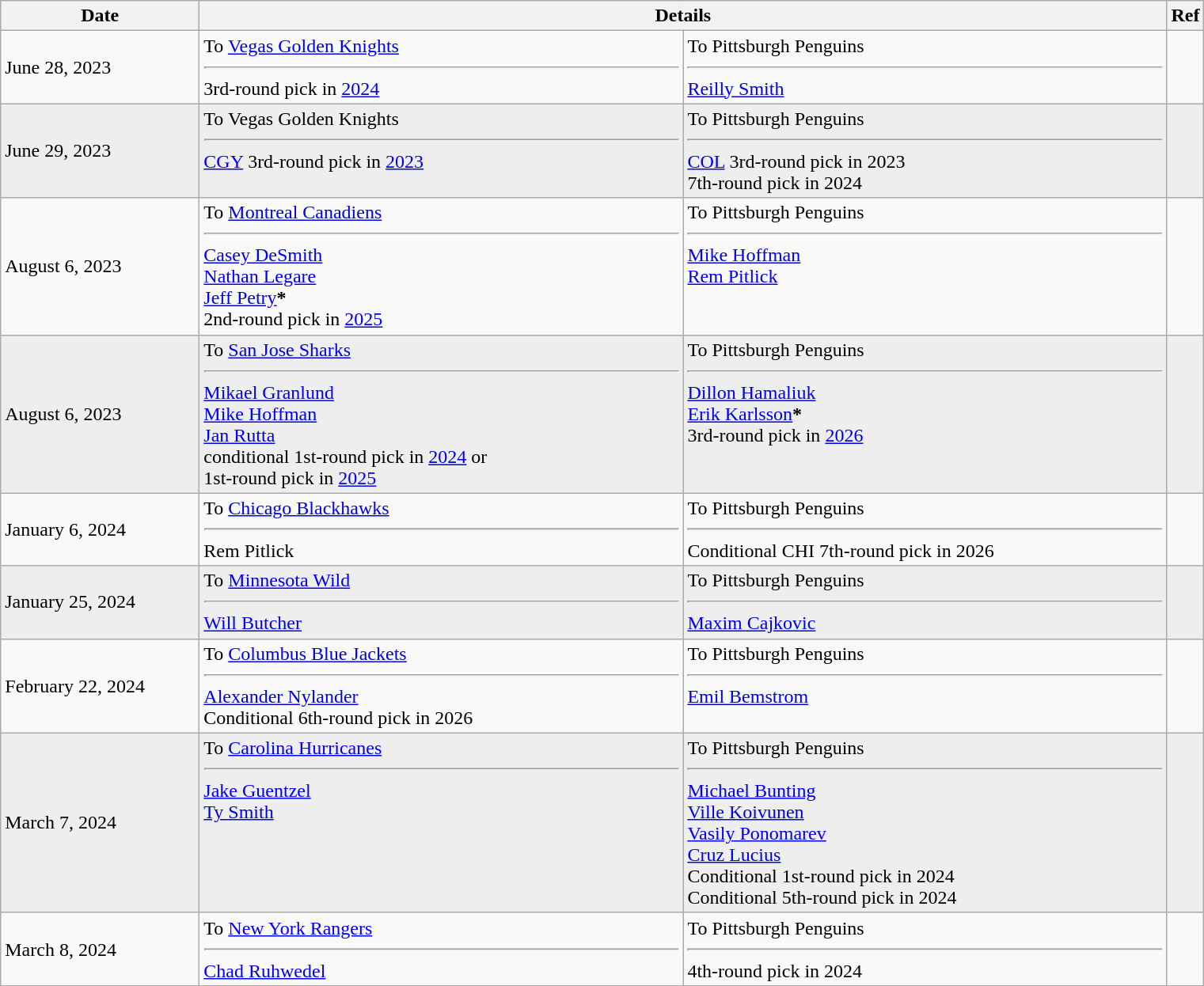<table class="wikitable">
<tr>
<th style="width: 10em;">Date</th>
<th colspan=2>Details</th>
<th>Ref</th>
</tr>
<tr>
<td>June 28, 2023</td>
<td style="width: 25em;" valign="top">To <a href='#'>Vegas Golden Knights</a><hr>3rd-round pick in <a href='#'>2024</a></td>
<td style="width: 25em;" valign="top">To Pittsburgh Penguins<hr><a href='#'>Reilly Smith</a></td>
<td></td>
</tr>
<tr bgcolor=eeeeee>
<td>June 29, 2023</td>
<td style="width: 25em;" valign="top">To Vegas Golden Knights<hr><a href='#'>CGY</a> 3rd-round pick in <a href='#'>2023</a></td>
<td style="width: 25em;" valign="top">To Pittsburgh Penguins<hr><a href='#'>COL</a> 3rd-round pick in 2023<br>7th-round pick in 2024</td>
<td></td>
</tr>
<tr>
<td>August 6, 2023</td>
<td valign="top">To <a href='#'>Montreal Canadiens</a><hr><a href='#'>Casey DeSmith</a><br><a href='#'>Nathan Legare</a><br><a href='#'>Jeff Petry</a><span><strong>*</strong></span><br>2nd-round pick in <a href='#'>2025</a></td>
<td valign="top">To Pittsburgh Penguins<hr><a href='#'>Mike Hoffman</a><br><a href='#'>Rem Pitlick</a></td>
<td></td>
</tr>
<tr bgcolor="eeeeee">
<td>August 6, 2023</td>
<td valign="top">To <a href='#'>San Jose Sharks</a><hr><a href='#'>Mikael Granlund</a><br><a href='#'>Mike Hoffman</a><br><a href='#'>Jan Rutta</a><br><span>conditional</span> 1st-round pick in <a href='#'>2024</a> or<br>     1st-round pick in <a href='#'>2025</a></td>
<td valign="top">To Pittsburgh Penguins<hr><a href='#'>Dillon Hamaliuk</a><br><a href='#'>Erik Karlsson</a><span><strong>*</strong></span><br>3rd-round pick in <a href='#'>2026</a></td>
<td></td>
</tr>
<tr>
<td>January 6, 2024</td>
<td style="width: 25em;" valign="top">To <a href='#'>Chicago Blackhawks</a><hr>Rem Pitlick</td>
<td style="width: 25em;" valign="top">To Pittsburgh Penguins<hr>Conditional CHI 7th-round pick in 2026</td>
<td></td>
</tr>
<tr bgcolor=eeeeee>
<td>January 25, 2024</td>
<td style="width: 25em;" valign="top">To <a href='#'>Minnesota Wild</a><hr><a href='#'>Will Butcher</a></td>
<td style="width: 25em;" valign="top">To Pittsburgh Penguins<hr><a href='#'>Maxim Cajkovic</a></td>
<td></td>
</tr>
<tr>
<td>February 22, 2024</td>
<td style="width: 25em;" valign="top">To <a href='#'>Columbus Blue Jackets</a><hr><a href='#'>Alexander Nylander</a><br>Conditional 6th-round pick in 2026</td>
<td style="width: 25em;" valign="top">To Pittsburgh Penguins<hr><a href='#'>Emil Bemstrom</a></td>
<td></td>
</tr>
<tr bgcolor=eeeeee>
<td>March 7, 2024</td>
<td style="width: 25em;" valign="top">To <a href='#'>Carolina Hurricanes</a><hr><a href='#'>Jake Guentzel</a><br><a href='#'>Ty Smith</a></td>
<td style="width: 25em;" valign="top">To Pittsburgh Penguins<hr><a href='#'>Michael Bunting</a><br><a href='#'>Ville Koivunen</a><br><a href='#'>Vasily Ponomarev</a><br><a href='#'>Cruz Lucius</a><br>Conditional 1st-round pick in 2024<br>Conditional 5th-round pick in 2024</td>
<td></td>
</tr>
<tr>
<td>March 8, 2024</td>
<td style="width: 25em;" valign="top">To <a href='#'>New York Rangers</a><hr><a href='#'>Chad Ruhwedel</a></td>
<td style="width: 25em;" valign="top">To Pittsburgh Penguins<hr>4th-round pick in 2024</td>
<td></td>
</tr>
</table>
